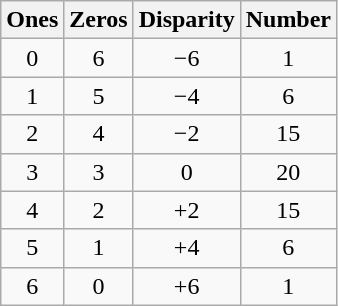<table class=wikitable style="text-align:center">
<tr>
<th>Ones</th>
<th>Zeros</th>
<th>Disparity</th>
<th>Number</th>
</tr>
<tr>
<td>0</td>
<td>6</td>
<td>−6</td>
<td>1</td>
</tr>
<tr>
<td>1</td>
<td>5</td>
<td>−4</td>
<td>6</td>
</tr>
<tr>
<td>2</td>
<td>4</td>
<td>−2</td>
<td>15</td>
</tr>
<tr>
<td>3</td>
<td>3</td>
<td>0</td>
<td>20</td>
</tr>
<tr>
<td>4</td>
<td>2</td>
<td>+2</td>
<td>15</td>
</tr>
<tr>
<td>5</td>
<td>1</td>
<td>+4</td>
<td>6</td>
</tr>
<tr>
<td>6</td>
<td>0</td>
<td>+6</td>
<td>1</td>
</tr>
</table>
